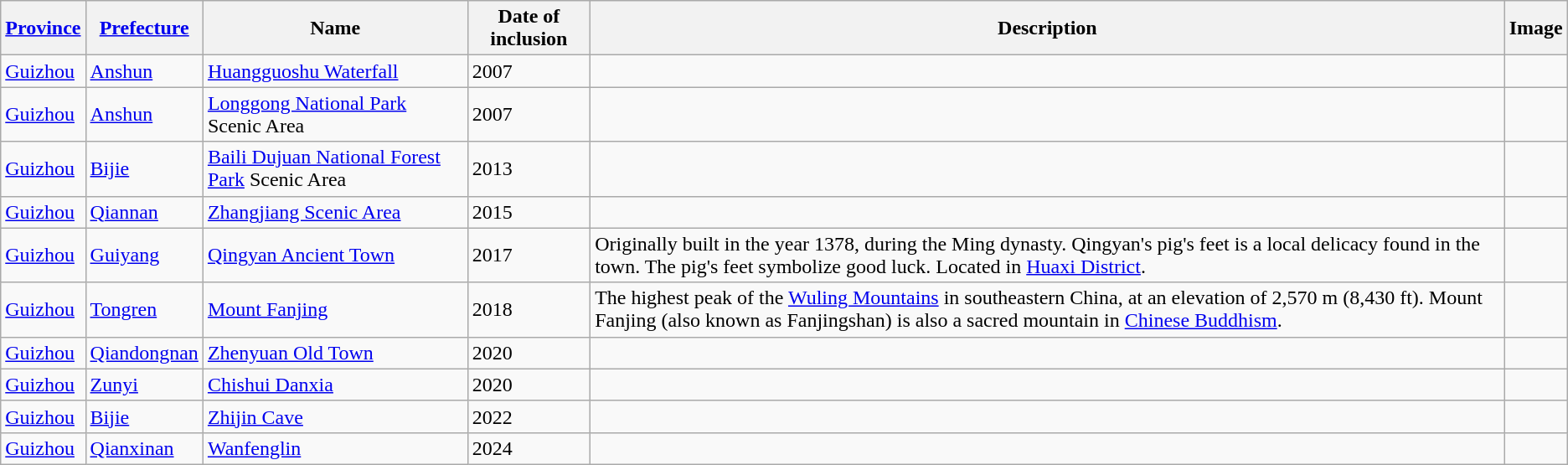<table class="wikitable sortable" style="text-align:left;">
<tr>
<th scope="col"><a href='#'>Province</a></th>
<th scope="col"><a href='#'>Prefecture</a></th>
<th scope="col">Name</th>
<th scope="col">Date of inclusion</th>
<th scope="col">Description</th>
<th scope="col">Image</th>
</tr>
<tr>
<td><a href='#'>Guizhou</a></td>
<td><a href='#'>Anshun</a></td>
<td><a href='#'>Huangguoshu Waterfall</a></td>
<td>2007</td>
<td></td>
<td></td>
</tr>
<tr>
<td><a href='#'>Guizhou</a></td>
<td><a href='#'>Anshun</a></td>
<td><a href='#'>Longgong National Park</a> Scenic Area</td>
<td>2007</td>
<td></td>
<td></td>
</tr>
<tr>
<td><a href='#'>Guizhou</a></td>
<td><a href='#'>Bijie</a></td>
<td><a href='#'>Baili Dujuan National Forest Park</a> Scenic Area</td>
<td>2013</td>
<td></td>
<td></td>
</tr>
<tr>
<td><a href='#'>Guizhou</a></td>
<td><a href='#'>Qiannan</a></td>
<td><a href='#'>Zhangjiang Scenic Area</a></td>
<td>2015</td>
<td></td>
<td></td>
</tr>
<tr>
<td><a href='#'>Guizhou</a></td>
<td><a href='#'>Guiyang</a></td>
<td><a href='#'>Qingyan Ancient Town</a></td>
<td>2017</td>
<td>Originally built in the year 1378, during the Ming dynasty. Qingyan's pig's feet is a local delicacy found in the town. The pig's feet symbolize good luck. Located in <a href='#'>Huaxi District</a>.</td>
<td></td>
</tr>
<tr>
<td><a href='#'>Guizhou</a></td>
<td><a href='#'>Tongren</a></td>
<td><a href='#'>Mount Fanjing</a></td>
<td>2018</td>
<td>The highest peak of the <a href='#'>Wuling Mountains</a> in southeastern China, at an elevation of 2,570 m (8,430 ft). Mount Fanjing (also known as Fanjingshan) is also a sacred mountain in <a href='#'>Chinese Buddhism</a>.</td>
<td></td>
</tr>
<tr>
<td><a href='#'>Guizhou</a></td>
<td><a href='#'>Qiandongnan</a></td>
<td><a href='#'>Zhenyuan Old Town</a></td>
<td>2020</td>
<td></td>
<td></td>
</tr>
<tr>
<td><a href='#'>Guizhou</a></td>
<td><a href='#'>Zunyi</a></td>
<td><a href='#'>Chishui Danxia</a></td>
<td>2020</td>
<td></td>
<td></td>
</tr>
<tr>
<td><a href='#'>Guizhou</a></td>
<td><a href='#'>Bijie</a></td>
<td><a href='#'>Zhijin Cave</a></td>
<td>2022</td>
<td></td>
<td></td>
</tr>
<tr>
<td><a href='#'>Guizhou</a></td>
<td><a href='#'>Qianxinan</a></td>
<td><a href='#'>Wanfenglin</a></td>
<td>2024</td>
<td></td>
<td></td>
</tr>
</table>
